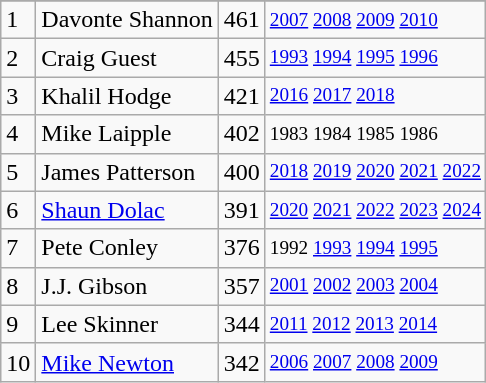<table class="wikitable">
<tr>
</tr>
<tr>
<td>1</td>
<td>Davonte Shannon</td>
<td>461</td>
<td style="font-size:80%;"><a href='#'>2007</a> <a href='#'>2008</a> <a href='#'>2009</a> <a href='#'>2010</a></td>
</tr>
<tr>
<td>2</td>
<td>Craig Guest</td>
<td>455</td>
<td style="font-size:80%;"><a href='#'>1993</a> <a href='#'>1994</a> <a href='#'>1995</a> <a href='#'>1996</a></td>
</tr>
<tr>
<td>3</td>
<td>Khalil Hodge</td>
<td>421</td>
<td style="font-size:80%;"><a href='#'>2016</a> <a href='#'>2017</a> <a href='#'>2018</a></td>
</tr>
<tr>
<td>4</td>
<td>Mike Laipple</td>
<td>402</td>
<td style="font-size:80%;">1983 1984 1985 1986</td>
</tr>
<tr>
<td>5</td>
<td>James Patterson</td>
<td>400</td>
<td style="font-size:80%;"><a href='#'>2018</a> <a href='#'>2019</a> <a href='#'>2020</a> <a href='#'>2021</a> <a href='#'>2022</a></td>
</tr>
<tr>
<td>6</td>
<td><a href='#'>Shaun Dolac</a></td>
<td>391</td>
<td style="font-size:80%;"><a href='#'>2020</a> <a href='#'>2021</a> <a href='#'>2022</a> <a href='#'>2023</a> <a href='#'>2024</a></td>
</tr>
<tr>
<td>7</td>
<td>Pete Conley</td>
<td>376</td>
<td style="font-size:80%;">1992 <a href='#'>1993</a> <a href='#'>1994</a> <a href='#'>1995</a></td>
</tr>
<tr>
<td>8</td>
<td>J.J. Gibson</td>
<td>357</td>
<td style="font-size:80%;"><a href='#'>2001</a> <a href='#'>2002</a> <a href='#'>2003</a> <a href='#'>2004</a></td>
</tr>
<tr>
<td>9</td>
<td>Lee Skinner</td>
<td>344</td>
<td style="font-size:80%;"><a href='#'>2011</a> <a href='#'>2012</a> <a href='#'>2013</a> <a href='#'>2014</a></td>
</tr>
<tr>
<td>10</td>
<td><a href='#'>Mike Newton</a></td>
<td>342</td>
<td style="font-size:80%;"><a href='#'>2006</a> <a href='#'>2007</a> <a href='#'>2008</a> <a href='#'>2009</a></td>
</tr>
</table>
